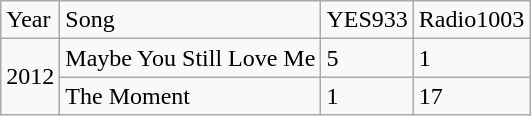<table class="wikitable">
<tr>
<td>Year</td>
<td>Song</td>
<td>YES933</td>
<td>Radio1003</td>
</tr>
<tr>
<td rowspan=2>2012</td>
<td>Maybe You Still Love Me</td>
<td>5</td>
<td>1</td>
</tr>
<tr>
<td>The Moment</td>
<td>1</td>
<td>17</td>
</tr>
</table>
